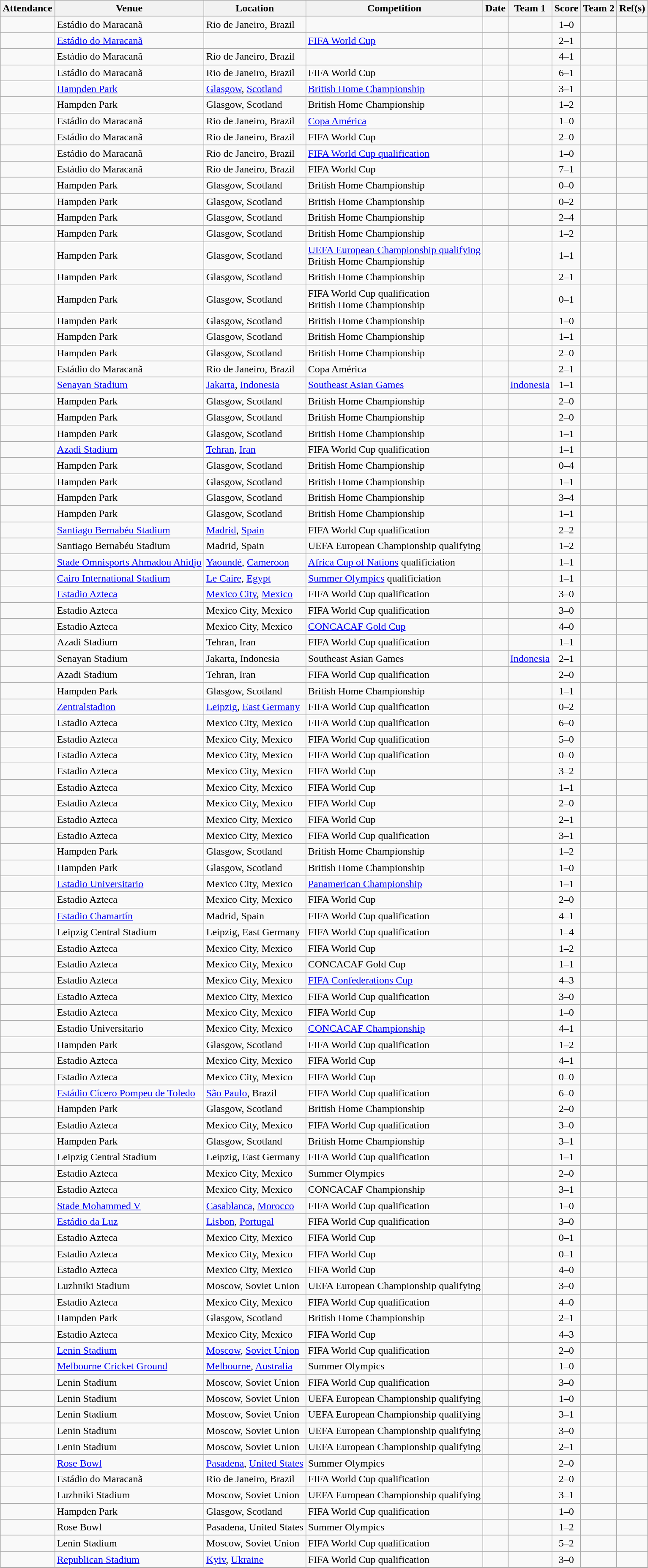<table class="wikitable sortable">
<tr>
<th>Attendance</th>
<th>Venue</th>
<th>Location</th>
<th>Competition</th>
<th>Date</th>
<th>Team 1</th>
<th>Score</th>
<th>Team 2</th>
<th>Ref(s)</th>
</tr>
<tr>
<td align="center"></td>
<td>Estádio do Maracanã</td>
<td>Rio de Janeiro, Brazil</td>
<td></td>
<td></td>
<td></td>
<td align="center">1–0</td>
<td></td>
<td></td>
</tr>
<tr>
<td align="center"></td>
<td><a href='#'>Estádio do Maracanã</a></td>
<td></td>
<td><a href='#'>FIFA World Cup</a></td>
<td></td>
<td></td>
<td align="center">2–1</td>
<td></td>
<td></td>
</tr>
<tr>
<td align="center"></td>
<td>Estádio do Maracanã</td>
<td>Rio de Janeiro, Brazil</td>
<td></td>
<td></td>
<td></td>
<td align="center">4–1</td>
<td></td>
<td></td>
</tr>
<tr>
<td align="center"></td>
<td>Estádio do Maracanã</td>
<td>Rio de Janeiro, Brazil</td>
<td>FIFA World Cup</td>
<td></td>
<td></td>
<td align="center">6–1</td>
<td></td>
<td></td>
</tr>
<tr>
<td align="center"></td>
<td><a href='#'>Hampden Park</a></td>
<td><a href='#'>Glasgow</a>, <a href='#'>Scotland</a></td>
<td><a href='#'>British Home Championship</a></td>
<td></td>
<td></td>
<td align="center">3–1</td>
<td></td>
<td></td>
</tr>
<tr>
<td align="center"></td>
<td>Hampden Park</td>
<td>Glasgow, Scotland</td>
<td>British Home Championship</td>
<td></td>
<td></td>
<td align="center">1–2</td>
<td></td>
<td></td>
</tr>
<tr>
<td align="center"></td>
<td>Estádio do Maracanã</td>
<td>Rio de Janeiro, Brazil</td>
<td><a href='#'>Copa América</a></td>
<td></td>
<td></td>
<td align="center">1–0</td>
<td></td>
<td></td>
</tr>
<tr>
<td align="center"></td>
<td>Estádio do Maracanã</td>
<td>Rio de Janeiro, Brazil</td>
<td>FIFA World Cup</td>
<td></td>
<td></td>
<td align="center">2–0</td>
<td></td>
<td></td>
</tr>
<tr>
<td align="center"></td>
<td>Estádio do Maracanã</td>
<td>Rio de Janeiro, Brazil</td>
<td><a href='#'>FIFA World Cup qualification</a></td>
<td></td>
<td></td>
<td align="center">1–0</td>
<td></td>
<td></td>
</tr>
<tr>
<td align="center"></td>
<td>Estádio do Maracanã</td>
<td>Rio de Janeiro, Brazil</td>
<td>FIFA World Cup</td>
<td></td>
<td></td>
<td align="center">7–1</td>
<td></td>
<td></td>
</tr>
<tr>
<td align="center"></td>
<td>Hampden Park</td>
<td>Glasgow, Scotland</td>
<td>British Home Championship</td>
<td></td>
<td></td>
<td align="center">0–0</td>
<td></td>
<td></td>
</tr>
<tr>
<td align="center"></td>
<td>Hampden Park</td>
<td>Glasgow, Scotland</td>
<td>British Home Championship</td>
<td></td>
<td></td>
<td align="center">0–2</td>
<td></td>
<td></td>
</tr>
<tr>
<td align="center"></td>
<td>Hampden Park</td>
<td>Glasgow, Scotland</td>
<td>British Home Championship</td>
<td></td>
<td></td>
<td align="center">2–4</td>
<td></td>
<td></td>
</tr>
<tr>
<td align="center"></td>
<td>Hampden Park</td>
<td>Glasgow, Scotland</td>
<td>British Home Championship</td>
<td></td>
<td></td>
<td align="center">1–2</td>
<td></td>
<td></td>
</tr>
<tr>
<td align="center"></td>
<td>Hampden Park</td>
<td>Glasgow, Scotland</td>
<td><a href='#'>UEFA European Championship qualifying</a><br>British Home Championship</td>
<td></td>
<td></td>
<td align="center">1–1</td>
<td></td>
<td></td>
</tr>
<tr>
<td align="center"></td>
<td>Hampden Park</td>
<td>Glasgow, Scotland</td>
<td>British Home Championship</td>
<td></td>
<td></td>
<td align="center">2–1</td>
<td></td>
<td></td>
</tr>
<tr>
<td align="center"></td>
<td>Hampden Park</td>
<td>Glasgow, Scotland</td>
<td>FIFA World Cup qualification<br>British Home Championship</td>
<td></td>
<td></td>
<td align="center">0–1</td>
<td></td>
<td></td>
</tr>
<tr>
<td align="center"></td>
<td>Hampden Park</td>
<td>Glasgow, Scotland</td>
<td>British Home Championship</td>
<td></td>
<td></td>
<td align="center">1–0</td>
<td></td>
<td></td>
</tr>
<tr>
<td align="center"></td>
<td>Hampden Park</td>
<td>Glasgow, Scotland</td>
<td>British Home Championship</td>
<td></td>
<td></td>
<td align="center">1–1</td>
<td></td>
<td></td>
</tr>
<tr>
<td align="center"></td>
<td>Hampden Park</td>
<td>Glasgow, Scotland</td>
<td>British Home Championship</td>
<td></td>
<td></td>
<td align="center">2–0</td>
<td></td>
<td></td>
</tr>
<tr>
<td align="center"></td>
<td>Estádio do Maracanã</td>
<td>Rio de Janeiro, Brazil</td>
<td>Copa América</td>
<td></td>
<td></td>
<td align="center">2–1</td>
<td></td>
<td></td>
</tr>
<tr>
<td align="center"></td>
<td><a href='#'>Senayan Stadium</a></td>
<td><a href='#'>Jakarta</a>, <a href='#'>Indonesia</a></td>
<td><a href='#'>Southeast Asian Games</a></td>
<td></td>
<td> <a href='#'>Indonesia</a></td>
<td align="center">1–1</td>
<td></td>
<td></td>
</tr>
<tr>
<td align="center"></td>
<td>Hampden Park</td>
<td>Glasgow, Scotland</td>
<td>British Home Championship</td>
<td></td>
<td></td>
<td align="center">2–0</td>
<td></td>
<td></td>
</tr>
<tr>
<td align="center"></td>
<td>Hampden Park</td>
<td>Glasgow, Scotland</td>
<td>British Home Championship</td>
<td></td>
<td></td>
<td align="center">2–0</td>
<td></td>
<td></td>
</tr>
<tr>
<td align="center"></td>
<td>Hampden Park</td>
<td>Glasgow, Scotland</td>
<td>British Home Championship</td>
<td></td>
<td></td>
<td align="center">1–1</td>
<td></td>
<td></td>
</tr>
<tr>
<td align="center"></td>
<td><a href='#'>Azadi Stadium</a></td>
<td><a href='#'>Tehran</a>, <a href='#'>Iran</a></td>
<td>FIFA World Cup qualification</td>
<td></td>
<td></td>
<td align="center">1–1</td>
<td></td>
<td></td>
</tr>
<tr>
<td align="center"></td>
<td>Hampden Park</td>
<td>Glasgow, Scotland</td>
<td>British Home Championship</td>
<td></td>
<td></td>
<td align="center">0–4</td>
<td></td>
<td></td>
</tr>
<tr>
<td align="center"></td>
<td>Hampden Park</td>
<td>Glasgow, Scotland</td>
<td>British Home Championship</td>
<td></td>
<td></td>
<td align="center">1–1</td>
<td></td>
<td></td>
</tr>
<tr>
<td align="center"></td>
<td>Hampden Park</td>
<td>Glasgow, Scotland</td>
<td>British Home Championship</td>
<td></td>
<td></td>
<td align="center">3–4</td>
<td></td>
<td></td>
</tr>
<tr>
<td align="center"></td>
<td>Hampden Park</td>
<td>Glasgow, Scotland</td>
<td>British Home Championship</td>
<td></td>
<td></td>
<td align="center">1–1</td>
<td></td>
<td></td>
</tr>
<tr>
<td align="center"></td>
<td><a href='#'>Santiago Bernabéu Stadium</a></td>
<td><a href='#'>Madrid</a>, <a href='#'>Spain</a></td>
<td>FIFA World Cup qualification</td>
<td></td>
<td></td>
<td align="center">2–2</td>
<td></td>
<td></td>
</tr>
<tr>
<td align="center"></td>
<td>Santiago Bernabéu Stadium</td>
<td>Madrid, Spain</td>
<td>UEFA European Championship qualifying</td>
<td></td>
<td></td>
<td align="center">1–2</td>
<td></td>
<td></td>
</tr>
<tr>
<td align="center"></td>
<td><a href='#'>Stade Omnisports Ahmadou Ahidjo</a></td>
<td><a href='#'>Yaoundé</a>, <a href='#'>Cameroon</a></td>
<td><a href='#'>Africa Cup of Nations</a> qualificiation</td>
<td></td>
<td></td>
<td align="center">1–1</td>
<td></td>
<td></td>
</tr>
<tr>
<td align="center"></td>
<td><a href='#'>Cairo International Stadium</a></td>
<td><a href='#'>Le Caire</a>, <a href='#'>Egypt</a></td>
<td><a href='#'>Summer Olympics</a> qualificiation</td>
<td></td>
<td></td>
<td align="center">1–1</td>
<td></td>
<td></td>
</tr>
<tr>
<td align="center"></td>
<td><a href='#'>Estadio Azteca</a></td>
<td><a href='#'>Mexico City</a>, <a href='#'>Mexico</a></td>
<td>FIFA World Cup qualification</td>
<td></td>
<td></td>
<td align="center">3–0</td>
<td></td>
<td></td>
</tr>
<tr>
<td align="center"></td>
<td>Estadio Azteca</td>
<td>Mexico City, Mexico</td>
<td>FIFA World Cup qualification</td>
<td></td>
<td></td>
<td align="center">3–0</td>
<td></td>
<td></td>
</tr>
<tr>
<td align="center"></td>
<td>Estadio Azteca</td>
<td>Mexico City, Mexico</td>
<td><a href='#'>CONCACAF Gold Cup</a></td>
<td></td>
<td></td>
<td align="center">4–0</td>
<td></td>
<td></td>
</tr>
<tr>
<td align="center"></td>
<td>Azadi Stadium</td>
<td>Tehran, Iran</td>
<td>FIFA World Cup qualification</td>
<td></td>
<td></td>
<td align="center">1–1</td>
<td></td>
<td></td>
</tr>
<tr>
<td align="center"></td>
<td>Senayan Stadium</td>
<td>Jakarta, Indonesia</td>
<td>Southeast Asian Games</td>
<td></td>
<td> <a href='#'>Indonesia</a></td>
<td align="center">2–1</td>
<td></td>
<td></td>
</tr>
<tr>
<td align="center"></td>
<td>Azadi Stadium</td>
<td>Tehran, Iran</td>
<td>FIFA World Cup qualification</td>
<td></td>
<td></td>
<td align="center">2–0</td>
<td></td>
<td></td>
</tr>
<tr>
<td align="center"></td>
<td>Hampden Park</td>
<td>Glasgow, Scotland</td>
<td>British Home Championship</td>
<td></td>
<td></td>
<td align="center">1–1</td>
<td></td>
<td></td>
</tr>
<tr>
<td align="center"></td>
<td><a href='#'>Zentralstadion</a></td>
<td><a href='#'>Leipzig</a>, <a href='#'>East Germany</a></td>
<td>FIFA World Cup qualification</td>
<td></td>
<td></td>
<td align="center">0–2</td>
<td></td>
<td></td>
</tr>
<tr>
<td align="center"></td>
<td>Estadio Azteca</td>
<td>Mexico City, Mexico</td>
<td>FIFA World Cup qualification</td>
<td></td>
<td></td>
<td align="center">6–0</td>
<td></td>
<td></td>
</tr>
<tr>
<td align="center"></td>
<td>Estadio Azteca</td>
<td>Mexico City, Mexico</td>
<td>FIFA World Cup qualification</td>
<td></td>
<td></td>
<td align="center">5–0</td>
<td></td>
<td></td>
</tr>
<tr>
<td align="center"></td>
<td>Estadio Azteca</td>
<td>Mexico City, Mexico</td>
<td>FIFA World Cup qualification</td>
<td></td>
<td></td>
<td align="center">0–0</td>
<td></td>
<td></td>
</tr>
<tr>
<td align="center"></td>
<td>Estadio Azteca</td>
<td>Mexico City, Mexico</td>
<td>FIFA World Cup</td>
<td></td>
<td></td>
<td align="center">3–2</td>
<td></td>
<td></td>
</tr>
<tr>
<td align="center"></td>
<td>Estadio Azteca</td>
<td>Mexico City, Mexico</td>
<td>FIFA World Cup</td>
<td></td>
<td></td>
<td align="center">1–1</td>
<td></td>
<td></td>
</tr>
<tr>
<td align="center"></td>
<td>Estadio Azteca</td>
<td>Mexico City, Mexico</td>
<td>FIFA World Cup</td>
<td></td>
<td></td>
<td align="center">2–0</td>
<td></td>
<td></td>
</tr>
<tr>
<td align="center"></td>
<td>Estadio Azteca</td>
<td>Mexico City, Mexico</td>
<td>FIFA World Cup</td>
<td></td>
<td></td>
<td align="center">2–1</td>
<td></td>
<td></td>
</tr>
<tr>
<td align="center"></td>
<td>Estadio Azteca</td>
<td>Mexico City, Mexico</td>
<td>FIFA World Cup qualification</td>
<td></td>
<td></td>
<td align="center">3–1</td>
<td></td>
<td></td>
</tr>
<tr>
<td align="center"></td>
<td>Hampden Park</td>
<td>Glasgow, Scotland</td>
<td>British Home Championship</td>
<td></td>
<td></td>
<td align="center">1–2</td>
<td></td>
<td></td>
</tr>
<tr>
<td align="center"></td>
<td>Hampden Park</td>
<td>Glasgow, Scotland</td>
<td>British Home Championship</td>
<td></td>
<td></td>
<td align="center">1–0</td>
<td></td>
<td></td>
</tr>
<tr>
<td align="center"></td>
<td><a href='#'>Estadio Universitario</a></td>
<td>Mexico City, Mexico</td>
<td><a href='#'>Panamerican Championship</a></td>
<td></td>
<td></td>
<td align="center">1–1</td>
<td></td>
<td></td>
</tr>
<tr>
<td align="center"></td>
<td>Estadio Azteca</td>
<td>Mexico City, Mexico</td>
<td>FIFA World Cup</td>
<td></td>
<td></td>
<td align="center">2–0</td>
<td></td>
<td></td>
</tr>
<tr>
<td align="center"></td>
<td><a href='#'>Estadio Chamartín</a></td>
<td>Madrid, Spain</td>
<td>FIFA World Cup qualification</td>
<td></td>
<td></td>
<td align="center">4–1</td>
<td></td>
<td></td>
</tr>
<tr>
<td align="center"></td>
<td>Leipzig Central Stadium</td>
<td>Leipzig, East Germany</td>
<td>FIFA World Cup qualification</td>
<td></td>
<td></td>
<td align="center">1–4</td>
<td></td>
<td></td>
</tr>
<tr>
<td align="center"></td>
<td>Estadio Azteca</td>
<td>Mexico City, Mexico</td>
<td>FIFA World Cup</td>
<td></td>
<td></td>
<td align="center">1–2</td>
<td></td>
<td></td>
</tr>
<tr>
<td align="center"></td>
<td>Estadio Azteca</td>
<td>Mexico City, Mexico</td>
<td>CONCACAF Gold Cup</td>
<td></td>
<td></td>
<td align="center">1–1</td>
<td></td>
<td></td>
</tr>
<tr>
<td align="center"></td>
<td>Estadio Azteca</td>
<td>Mexico City, Mexico</td>
<td><a href='#'>FIFA Confederations Cup</a></td>
<td></td>
<td></td>
<td align="center">4–3</td>
<td></td>
<td></td>
</tr>
<tr>
<td align="center"></td>
<td>Estadio Azteca</td>
<td>Mexico City, Mexico</td>
<td>FIFA World Cup qualification</td>
<td></td>
<td></td>
<td align="center">3–0</td>
<td></td>
<td></td>
</tr>
<tr>
<td align="center"></td>
<td>Estadio Azteca</td>
<td>Mexico City, Mexico</td>
<td>FIFA World Cup</td>
<td></td>
<td></td>
<td align="center">1–0</td>
<td></td>
<td></td>
</tr>
<tr>
<td align="center"></td>
<td>Estadio Universitario</td>
<td>Mexico City, Mexico</td>
<td><a href='#'>CONCACAF Championship</a></td>
<td></td>
<td></td>
<td align="center">4–1</td>
<td></td>
<td></td>
</tr>
<tr>
<td align="center"></td>
<td>Hampden Park</td>
<td>Glasgow, Scotland</td>
<td>FIFA World Cup qualification</td>
<td></td>
<td></td>
<td align="center">1–2</td>
<td></td>
<td></td>
</tr>
<tr>
<td align="center"></td>
<td>Estadio Azteca</td>
<td>Mexico City, Mexico</td>
<td>FIFA World Cup</td>
<td></td>
<td></td>
<td align="center">4–1</td>
<td></td>
<td></td>
</tr>
<tr>
<td align="center"></td>
<td>Estadio Azteca</td>
<td>Mexico City, Mexico</td>
<td>FIFA World Cup</td>
<td></td>
<td></td>
<td align="center">0–0</td>
<td></td>
<td></td>
</tr>
<tr>
<td align="center"></td>
<td><a href='#'>Estádio Cícero Pompeu de Toledo</a></td>
<td><a href='#'>São Paulo</a>, Brazil</td>
<td>FIFA World Cup qualification</td>
<td></td>
<td></td>
<td align="center">6–0</td>
<td></td>
<td></td>
</tr>
<tr>
<td align="center"></td>
<td>Hampden Park</td>
<td>Glasgow, Scotland</td>
<td>British Home Championship</td>
<td></td>
<td></td>
<td align="center">2–0</td>
<td></td>
<td></td>
</tr>
<tr>
<td align="center"></td>
<td>Estadio Azteca</td>
<td>Mexico City, Mexico</td>
<td>FIFA World Cup qualification</td>
<td></td>
<td></td>
<td align="center">3–0</td>
<td></td>
<td></td>
</tr>
<tr>
<td align="center"></td>
<td>Hampden Park</td>
<td>Glasgow, Scotland</td>
<td>British Home Championship</td>
<td></td>
<td></td>
<td align="center">3–1</td>
<td></td>
<td></td>
</tr>
<tr>
<td align="center"></td>
<td>Leipzig Central Stadium</td>
<td>Leipzig, East Germany</td>
<td>FIFA World Cup qualification</td>
<td></td>
<td></td>
<td align="center">1–1</td>
<td></td>
<td></td>
</tr>
<tr>
<td align="center"></td>
<td>Estadio Azteca</td>
<td>Mexico City, Mexico</td>
<td>Summer Olympics</td>
<td></td>
<td></td>
<td align="center">2–0</td>
<td></td>
<td></td>
</tr>
<tr>
<td align="center"></td>
<td>Estadio Azteca</td>
<td>Mexico City, Mexico</td>
<td>CONCACAF Championship</td>
<td></td>
<td></td>
<td align="center">3–1</td>
<td></td>
<td></td>
</tr>
<tr>
<td align="center"></td>
<td><a href='#'>Stade Mohammed V</a></td>
<td><a href='#'>Casablanca</a>, <a href='#'>Morocco</a></td>
<td>FIFA World Cup qualification</td>
<td></td>
<td></td>
<td align="center">1–0</td>
<td></td>
<td></td>
</tr>
<tr>
<td align="center"></td>
<td><a href='#'>Estádio da Luz</a></td>
<td><a href='#'>Lisbon</a>, <a href='#'>Portugal</a></td>
<td>FIFA World Cup qualification</td>
<td></td>
<td></td>
<td align="center">3–0</td>
<td></td>
<td></td>
</tr>
<tr>
<td align="center"></td>
<td>Estadio Azteca</td>
<td>Mexico City, Mexico</td>
<td>FIFA World Cup</td>
<td></td>
<td></td>
<td align="center">0–1</td>
<td></td>
<td></td>
</tr>
<tr>
<td align="center"></td>
<td>Estadio Azteca</td>
<td>Mexico City, Mexico</td>
<td>FIFA World Cup</td>
<td></td>
<td></td>
<td align="center">0–1</td>
<td></td>
<td></td>
</tr>
<tr>
<td align="center"></td>
<td>Estadio Azteca</td>
<td>Mexico City, Mexico</td>
<td>FIFA World Cup</td>
<td></td>
<td></td>
<td align="center">4–0</td>
<td></td>
<td></td>
</tr>
<tr>
<td align="center"></td>
<td>Luzhniki Stadium</td>
<td>Moscow, Soviet Union</td>
<td>UEFA European Championship qualifying</td>
<td></td>
<td></td>
<td align="center">3–0</td>
<td></td>
<td></td>
</tr>
<tr>
<td align="center"></td>
<td>Estadio Azteca</td>
<td>Mexico City, Mexico</td>
<td>FIFA World Cup qualification</td>
<td></td>
<td></td>
<td align="center">4–0</td>
<td></td>
<td></td>
</tr>
<tr>
<td align="center"></td>
<td>Hampden Park</td>
<td>Glasgow, Scotland</td>
<td>British Home Championship</td>
<td></td>
<td></td>
<td align="center">2–1</td>
<td></td>
<td></td>
</tr>
<tr>
<td align="center"></td>
<td>Estadio Azteca</td>
<td>Mexico City, Mexico</td>
<td>FIFA World Cup</td>
<td></td>
<td></td>
<td align="center">4–3</td>
<td></td>
<td></td>
</tr>
<tr>
<td align="center"></td>
<td><a href='#'>Lenin Stadium</a></td>
<td><a href='#'>Moscow</a>, <a href='#'>Soviet Union</a></td>
<td>FIFA World Cup qualification</td>
<td></td>
<td></td>
<td align="center">2–0</td>
<td></td>
<td></td>
</tr>
<tr>
<td align="center"></td>
<td><a href='#'>Melbourne Cricket Ground</a></td>
<td><a href='#'>Melbourne</a>, <a href='#'>Australia</a></td>
<td>Summer Olympics</td>
<td></td>
<td></td>
<td align="center">1–0</td>
<td></td>
<td></td>
</tr>
<tr>
<td align="center"></td>
<td>Lenin Stadium</td>
<td>Moscow, Soviet Union</td>
<td>FIFA World Cup qualification</td>
<td></td>
<td></td>
<td align="center">3–0</td>
<td></td>
<td></td>
</tr>
<tr>
<td align="center"></td>
<td>Lenin Stadium</td>
<td>Moscow, Soviet Union</td>
<td>UEFA European Championship qualifying</td>
<td></td>
<td></td>
<td align="center">1–0</td>
<td></td>
<td></td>
</tr>
<tr>
<td align="center"></td>
<td>Lenin Stadium</td>
<td>Moscow, Soviet Union</td>
<td>UEFA European Championship qualifying</td>
<td></td>
<td></td>
<td align="center">3–1</td>
<td></td>
<td></td>
</tr>
<tr>
<td align="center"></td>
<td>Lenin Stadium</td>
<td>Moscow, Soviet Union</td>
<td>UEFA European Championship qualifying</td>
<td></td>
<td></td>
<td align="center">3–0</td>
<td></td>
<td></td>
</tr>
<tr>
<td align="center"></td>
<td>Lenin Stadium</td>
<td>Moscow, Soviet Union</td>
<td>UEFA European Championship qualifying</td>
<td></td>
<td></td>
<td align="center">2–1</td>
<td></td>
<td></td>
</tr>
<tr>
<td align="center"></td>
<td><a href='#'>Rose Bowl</a></td>
<td><a href='#'>Pasadena</a>, <a href='#'>United States</a></td>
<td>Summer Olympics</td>
<td></td>
<td></td>
<td align="center">2–0</td>
<td></td>
<td></td>
</tr>
<tr>
<td align="center"></td>
<td>Estádio do Maracanã</td>
<td>Rio de Janeiro, Brazil</td>
<td>FIFA World Cup qualification</td>
<td></td>
<td></td>
<td align="center">2–0</td>
<td></td>
<td></td>
</tr>
<tr>
<td align="center"></td>
<td>Luzhniki Stadium</td>
<td>Moscow, Soviet Union</td>
<td>UEFA European Championship qualifying</td>
<td></td>
<td></td>
<td align="center">3–1</td>
<td></td>
<td></td>
</tr>
<tr>
<td align="center"></td>
<td>Hampden Park</td>
<td>Glasgow, Scotland</td>
<td>FIFA World Cup qualification</td>
<td></td>
<td></td>
<td align="center">1–0</td>
<td></td>
<td></td>
</tr>
<tr>
<td align="center"></td>
<td>Rose Bowl</td>
<td>Pasadena, United States</td>
<td>Summer Olympics</td>
<td></td>
<td></td>
<td align="center">1–2</td>
<td></td>
<td></td>
</tr>
<tr>
<td align="center"></td>
<td>Lenin Stadium</td>
<td>Moscow, Soviet Union</td>
<td>FIFA World Cup qualification</td>
<td></td>
<td></td>
<td align="center">5–2</td>
<td></td>
<td></td>
</tr>
<tr>
<td align="center"></td>
<td><a href='#'>Republican Stadium</a></td>
<td><a href='#'>Kyiv</a>, <a href='#'>Ukraine</a></td>
<td>FIFA World Cup qualification</td>
<td></td>
<td></td>
<td align="center">3–0</td>
<td></td>
<td></td>
</tr>
<tr>
</tr>
</table>
